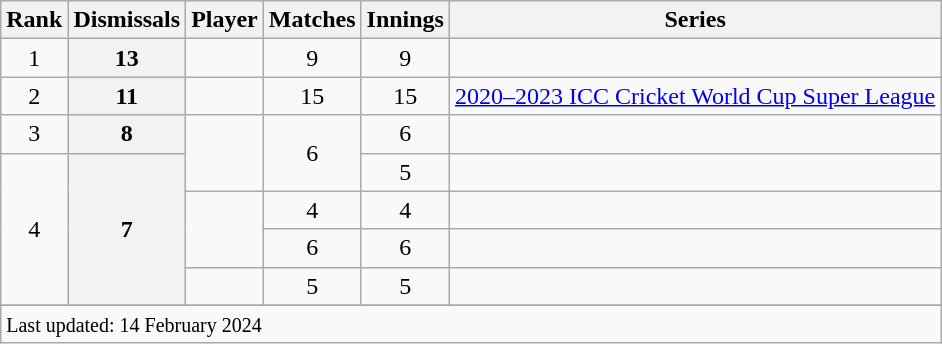<table class="wikitable plainrowheaders sortable">
<tr>
<th scope=col>Rank</th>
<th scope=col>Dismissals</th>
<th scope=col>Player</th>
<th scope=col>Matches</th>
<th scope=col>Innings</th>
<th scope=col>Series</th>
</tr>
<tr>
<td align=center>1</td>
<th scope=row style="text-align:center;">13</th>
<td></td>
<td align=center>9</td>
<td align=center>9</td>
<td></td>
</tr>
<tr>
<td align=center>2</td>
<th scope=row style="text-align:center;">11</th>
<td> </td>
<td align=center>15</td>
<td align=center>15</td>
<td><a href='#'>2020–2023 ICC Cricket World Cup Super League</a></td>
</tr>
<tr>
<td align="center">3</td>
<th scope="row" style="text-align:center;">8</th>
<td rowspan="2"></td>
<td rowspan="2" align="center">6</td>
<td align="center">6</td>
<td></td>
</tr>
<tr>
<td align=center rowspan=4>4</td>
<th scope=row style=text-align:center; rowspan=4>7</th>
<td align=center>5</td>
<td></td>
</tr>
<tr>
<td rowspan=2></td>
<td align=center>4</td>
<td align=center>4</td>
<td></td>
</tr>
<tr>
<td align=center>6</td>
<td align=center>6</td>
<td></td>
</tr>
<tr>
<td></td>
<td align=center>5</td>
<td align=center>5</td>
<td></td>
</tr>
<tr>
</tr>
<tr class=sortbottom>
<td colspan=6><small>Last updated: 14 February 2024</small></td>
</tr>
</table>
